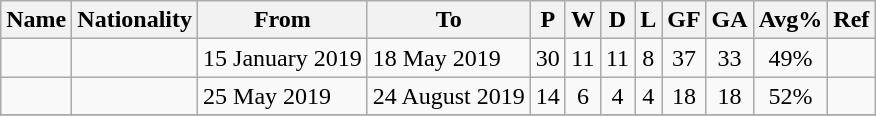<table class="wikitable sortable">
<tr>
<th>Name</th>
<th>Nationality</th>
<th>From</th>
<th class="unsortable">To</th>
<th>P</th>
<th>W</th>
<th>D</th>
<th>L</th>
<th>GF</th>
<th>GA</th>
<th>Avg%</th>
<th>Ref</th>
</tr>
<tr>
<td align=left></td>
<td></td>
<td align=left>15 January 2019</td>
<td align=left>18 May 2019</td>
<td align=center>30</td>
<td align=center>11</td>
<td align=center>11</td>
<td align=center>8</td>
<td align=center>37</td>
<td align=center>33</td>
<td align=center>49%</td>
<td align=center></td>
</tr>
<tr>
<td align=left></td>
<td></td>
<td align=left>25 May 2019</td>
<td align=left>24 August 2019</td>
<td align=center>14</td>
<td align=center>6</td>
<td align=center>4</td>
<td align=center>4</td>
<td align=center>18</td>
<td align=center>18</td>
<td align=center>52%</td>
<td align=center></td>
</tr>
<tr>
</tr>
</table>
